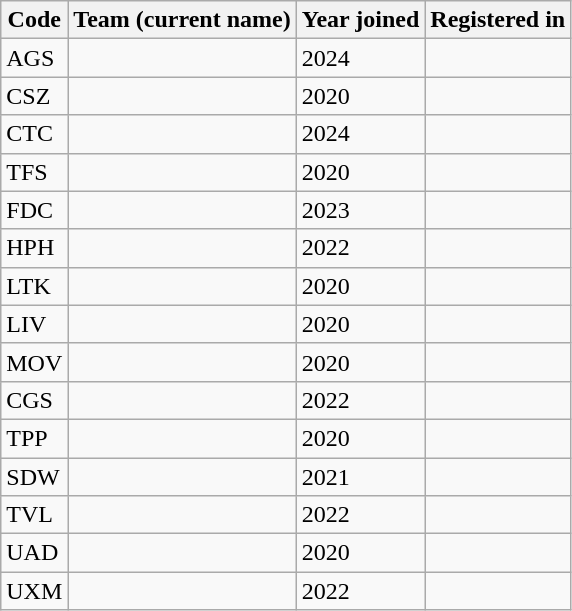<table class="wikitable sortable">
<tr>
<th>Code</th>
<th>Team (current name)</th>
<th>Year joined</th>
<th>Registered in</th>
</tr>
<tr>
<td>AGS</td>
<td></td>
<td>2024</td>
<td></td>
</tr>
<tr>
<td>CSZ</td>
<td></td>
<td>2020</td>
<td></td>
</tr>
<tr>
<td>CTC</td>
<td></td>
<td>2024</td>
<td></td>
</tr>
<tr>
<td>TFS</td>
<td></td>
<td>2020</td>
<td></td>
</tr>
<tr>
<td>FDC</td>
<td></td>
<td>2023</td>
<td></td>
</tr>
<tr>
<td>HPH</td>
<td></td>
<td>2022</td>
<td></td>
</tr>
<tr>
<td>LTK</td>
<td></td>
<td>2020</td>
<td></td>
</tr>
<tr>
<td>LIV</td>
<td></td>
<td>2020</td>
<td></td>
</tr>
<tr>
<td>MOV</td>
<td></td>
<td>2020</td>
<td></td>
</tr>
<tr>
<td>CGS</td>
<td></td>
<td>2022</td>
<td></td>
</tr>
<tr>
<td>TPP</td>
<td></td>
<td>2020</td>
<td></td>
</tr>
<tr>
<td>SDW</td>
<td></td>
<td>2021</td>
<td></td>
</tr>
<tr>
<td>TVL</td>
<td></td>
<td>2022</td>
<td></td>
</tr>
<tr>
<td>UAD</td>
<td></td>
<td>2020</td>
<td></td>
</tr>
<tr>
<td>UXM</td>
<td></td>
<td>2022</td>
<td></td>
</tr>
</table>
